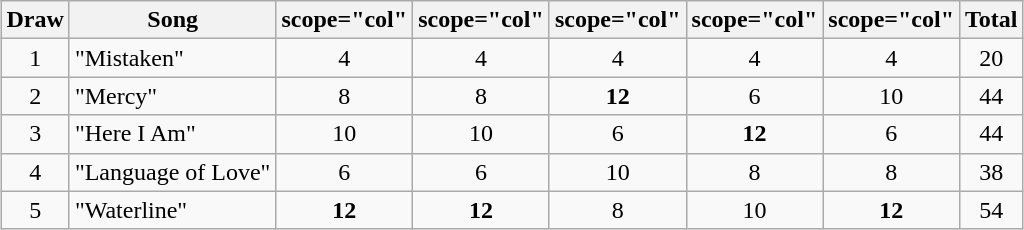<table class="wikitable mw-collapsible collapsible" style="margin: 1em auto 1em auto; text-align:center;">
<tr>
<th>Draw</th>
<th>Song</th>
<th>scope="col" </th>
<th>scope="col" </th>
<th>scope="col" </th>
<th>scope="col" </th>
<th>scope="col" </th>
<th>Total</th>
</tr>
<tr>
<td>1</td>
<td align="left">"Mistaken"</td>
<td>4</td>
<td>4</td>
<td>4</td>
<td>4</td>
<td>4</td>
<td>20</td>
</tr>
<tr>
<td>2</td>
<td align="left">"Mercy"</td>
<td>8</td>
<td>8</td>
<td><strong>12</strong></td>
<td>6</td>
<td>10</td>
<td>44</td>
</tr>
<tr>
<td>3</td>
<td align="left">"Here I Am"</td>
<td>10</td>
<td>10</td>
<td>6</td>
<td><strong>12</strong></td>
<td>6</td>
<td>44</td>
</tr>
<tr>
<td>4</td>
<td align="left">"Language of Love"</td>
<td>6</td>
<td>6</td>
<td>10</td>
<td>8</td>
<td>8</td>
<td>38</td>
</tr>
<tr>
<td>5</td>
<td align="left">"Waterline"</td>
<td><strong>12</strong></td>
<td><strong>12</strong></td>
<td>8</td>
<td>10</td>
<td><strong>12</strong></td>
<td>54</td>
</tr>
</table>
